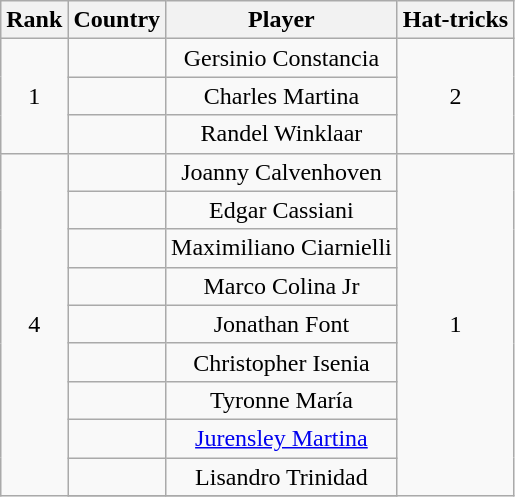<table class="wikitable" style="text-align:center;">
<tr>
<th>Rank</th>
<th>Country</th>
<th>Player</th>
<th>Hat-tricks</th>
</tr>
<tr>
<td rowspan=3>1</td>
<td></td>
<td>Gersinio Constancia</td>
<td rowspan=3>2</td>
</tr>
<tr>
<td></td>
<td>Charles Martina</td>
</tr>
<tr>
<td></td>
<td>Randel Winklaar</td>
</tr>
<tr>
<td rowspan=15>4</td>
<td></td>
<td>Joanny Calvenhoven</td>
<td rowspan=15>1</td>
</tr>
<tr>
<td></td>
<td>Edgar Cassiani</td>
</tr>
<tr>
<td></td>
<td>Maximiliano Ciarnielli</td>
</tr>
<tr>
<td></td>
<td>Marco Colina Jr</td>
</tr>
<tr>
<td></td>
<td>Jonathan Font</td>
</tr>
<tr>
<td></td>
<td>Christopher Isenia</td>
</tr>
<tr>
<td></td>
<td>Tyronne María</td>
</tr>
<tr>
<td></td>
<td><a href='#'>Jurensley Martina</a></td>
</tr>
<tr>
<td></td>
<td>Lisandro Trinidad</td>
</tr>
<tr>
</tr>
</table>
